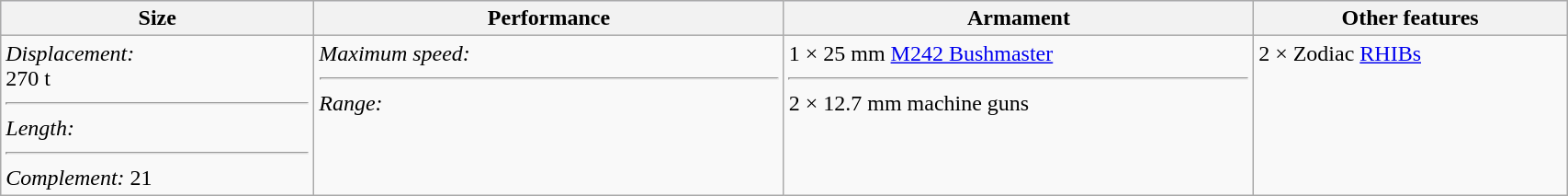<table class="wikitable" width=90% style="text-align: left">
<tr bgcolor=lavender>
<th>Size</th>
<th>Performance</th>
<th>Armament</th>
<th>Other features</th>
</tr>
<tr>
<td valign=top width=20%><em>Displacement:</em><br>270 t<hr><em>Length:</em><br><hr><em>Complement:</em> 21</td>
<td valign=top width=30%><em>Maximum speed:</em><br><hr><em>Range:</em><br></td>
<td valign=top width=30%>1 × 25 mm <a href='#'>M242 Bushmaster</a><hr>2 × 12.7 mm machine guns</td>
<td valign=top width=20%>2 × Zodiac  <a href='#'>RHIBs</a></td>
</tr>
</table>
